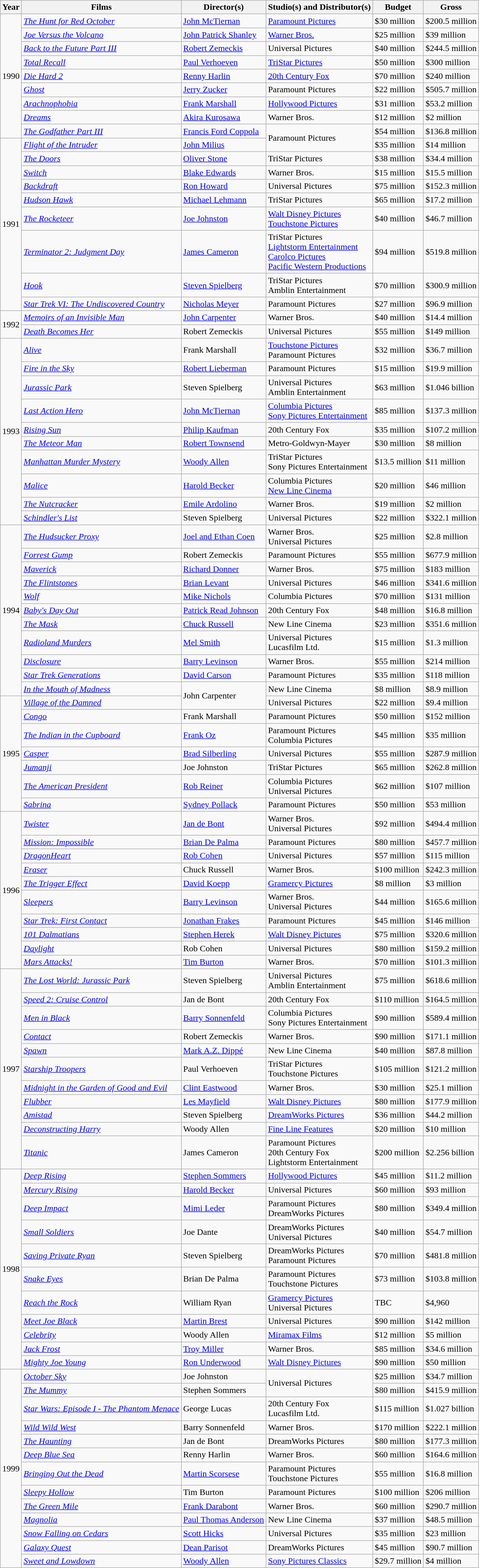<table class="wikitable">
<tr>
<th>Year</th>
<th>Films</th>
<th>Director(s)</th>
<th>Studio(s) and Distributor(s)</th>
<th>Budget</th>
<th>Gross</th>
</tr>
<tr>
<td rowspan="9">1990</td>
<td><em><a href='#'>The Hunt for Red October</a></em></td>
<td><a href='#'>John McTiernan</a></td>
<td><a href='#'>Paramount Pictures</a></td>
<td>$30 million</td>
<td>$200.5 million</td>
</tr>
<tr>
<td><em><a href='#'>Joe Versus the Volcano</a></em></td>
<td><a href='#'>John Patrick Shanley</a></td>
<td><a href='#'>Warner Bros.</a></td>
<td>$25 million</td>
<td>$39 million</td>
</tr>
<tr>
<td><em><a href='#'>Back to the Future Part III</a></em></td>
<td><a href='#'>Robert Zemeckis</a></td>
<td>Universal Pictures</td>
<td>$40 million</td>
<td>$244.5 million</td>
</tr>
<tr>
<td><em><a href='#'>Total Recall</a></em></td>
<td><a href='#'>Paul Verhoeven</a></td>
<td><a href='#'>TriStar Pictures</a></td>
<td>$50 million</td>
<td>$300 million</td>
</tr>
<tr>
<td><em><a href='#'>Die Hard 2</a></em></td>
<td><a href='#'>Renny Harlin</a></td>
<td><a href='#'>20th Century Fox</a></td>
<td>$70 million</td>
<td>$240 million</td>
</tr>
<tr>
<td><em><a href='#'>Ghost</a></em></td>
<td><a href='#'>Jerry Zucker</a></td>
<td>Paramount Pictures</td>
<td>$22 million</td>
<td>$505.7 million</td>
</tr>
<tr>
<td><em><a href='#'>Arachnophobia</a></em></td>
<td><a href='#'>Frank Marshall</a></td>
<td><a href='#'>Hollywood Pictures</a></td>
<td>$31 million</td>
<td>$53.2 million</td>
</tr>
<tr>
<td><em><a href='#'>Dreams</a></em></td>
<td><a href='#'>Akira Kurosawa</a></td>
<td>Warner Bros.</td>
<td>$12 million</td>
<td>$2 million</td>
</tr>
<tr>
<td><em><a href='#'>The Godfather Part III</a></em></td>
<td><a href='#'>Francis Ford Coppola</a></td>
<td rowspan="2">Paramount Pictures</td>
<td>$54 million</td>
<td>$136.8 million</td>
</tr>
<tr>
<td rowspan="9">1991</td>
<td><em><a href='#'>Flight of the Intruder</a></em></td>
<td><a href='#'>John Milius</a></td>
<td>$35 million</td>
<td>$14 million</td>
</tr>
<tr>
<td><em><a href='#'>The Doors</a></em></td>
<td><a href='#'>Oliver Stone</a></td>
<td>TriStar Pictures</td>
<td>$38 million</td>
<td>$34.4 million</td>
</tr>
<tr>
<td><em><a href='#'>Switch</a></em></td>
<td><a href='#'>Blake Edwards</a></td>
<td>Warner Bros.</td>
<td>$15 million</td>
<td>$15.5 million</td>
</tr>
<tr>
<td><em><a href='#'>Backdraft</a></em></td>
<td><a href='#'>Ron Howard</a></td>
<td>Universal Pictures</td>
<td>$75 million</td>
<td>$152.3 million</td>
</tr>
<tr>
<td><em><a href='#'>Hudson Hawk</a></em></td>
<td><a href='#'>Michael Lehmann</a></td>
<td>TriStar Pictures</td>
<td>$65 million</td>
<td>$17.2 million</td>
</tr>
<tr>
<td><em><a href='#'>The Rocketeer</a></em></td>
<td><a href='#'>Joe Johnston</a></td>
<td><a href='#'>Walt Disney Pictures</a><br><a href='#'>Touchstone Pictures</a></td>
<td>$40 million</td>
<td>$46.7 million</td>
</tr>
<tr>
<td><em><a href='#'>Terminator 2: Judgment Day</a></em></td>
<td><a href='#'>James Cameron</a></td>
<td>TriStar Pictures<br><a href='#'>Lightstorm Entertainment</a><br><a href='#'>Carolco Pictures</a><br><a href='#'>Pacific Western Productions</a></td>
<td>$94 million</td>
<td>$519.8 million</td>
</tr>
<tr>
<td><em><a href='#'>Hook</a></em></td>
<td><a href='#'>Steven Spielberg</a></td>
<td>TriStar Pictures<br>Amblin Entertainment</td>
<td>$70 million</td>
<td>$300.9 million</td>
</tr>
<tr>
<td><em><a href='#'>Star Trek VI: The Undiscovered Country</a></em></td>
<td><a href='#'>Nicholas Meyer</a></td>
<td>Paramount Pictures</td>
<td>$27 million</td>
<td>$96.9 million</td>
</tr>
<tr>
<td rowspan="2">1992</td>
<td><em><a href='#'>Memoirs of an Invisible Man</a></em></td>
<td><a href='#'>John Carpenter</a></td>
<td>Warner Bros.</td>
<td>$40 million</td>
<td>$14.4 million</td>
</tr>
<tr>
<td><em><a href='#'>Death Becomes Her</a></em></td>
<td>Robert Zemeckis</td>
<td>Universal Pictures</td>
<td>$55 million</td>
<td>$149 million</td>
</tr>
<tr>
<td rowspan="10">1993</td>
<td><em><a href='#'>Alive</a></em></td>
<td>Frank Marshall</td>
<td><a href='#'>Touchstone Pictures</a><br>Paramount Pictures</td>
<td>$32 million</td>
<td>$36.7 million</td>
</tr>
<tr>
<td><em><a href='#'>Fire in the Sky</a></em></td>
<td><a href='#'>Robert Lieberman</a></td>
<td>Paramount Pictures</td>
<td>$15 million</td>
<td>$19.9 million</td>
</tr>
<tr>
<td><em><a href='#'>Jurassic Park</a></em></td>
<td>Steven Spielberg</td>
<td>Universal Pictures<br>Amblin Entertainment</td>
<td>$63 million</td>
<td>$1.046 billion</td>
</tr>
<tr>
<td><em><a href='#'>Last Action Hero</a></em></td>
<td><a href='#'>John McTiernan</a></td>
<td><a href='#'>Columbia Pictures</a><br><a href='#'>Sony Pictures Entertainment</a></td>
<td>$85 million</td>
<td>$137.3 million</td>
</tr>
<tr>
<td><em><a href='#'>Rising Sun</a></em></td>
<td><a href='#'>Philip Kaufman</a></td>
<td>20th Century Fox</td>
<td>$35 million</td>
<td>$107.2 million</td>
</tr>
<tr>
<td><em><a href='#'>The Meteor Man</a></em></td>
<td><a href='#'>Robert Townsend</a></td>
<td>Metro-Goldwyn-Mayer</td>
<td>$30 million</td>
<td>$8 million</td>
</tr>
<tr>
<td><em><a href='#'>Manhattan Murder Mystery</a></em></td>
<td><a href='#'>Woody Allen</a></td>
<td>TriStar Pictures<br>Sony Pictures Entertainment</td>
<td>$13.5 million</td>
<td>$11 million</td>
</tr>
<tr>
<td><em><a href='#'>Malice</a></em></td>
<td><a href='#'>Harold Becker</a></td>
<td>Columbia Pictures<br><a href='#'>New Line Cinema</a></td>
<td>$20 million</td>
<td>$46 million</td>
</tr>
<tr>
<td><em><a href='#'>The Nutcracker</a></em></td>
<td><a href='#'>Emile Ardolino</a></td>
<td>Warner Bros.</td>
<td>$19 million</td>
<td>$2 million</td>
</tr>
<tr>
<td><em><a href='#'>Schindler's List</a></em></td>
<td>Steven Spielberg</td>
<td>Universal Pictures</td>
<td>$22 million</td>
<td>$322.1 million</td>
</tr>
<tr>
<td rowspan="11">1994</td>
<td><em><a href='#'>The Hudsucker Proxy</a></em></td>
<td><a href='#'>Joel and Ethan Coen</a></td>
<td>Warner Bros.<br>Universal Pictures</td>
<td>$25 million</td>
<td>$2.8 million</td>
</tr>
<tr>
<td><em><a href='#'>Forrest Gump</a></em></td>
<td>Robert Zemeckis</td>
<td>Paramount Pictures</td>
<td>$55 million</td>
<td>$677.9 million</td>
</tr>
<tr>
<td><em><a href='#'>Maverick</a></em></td>
<td><a href='#'>Richard Donner</a></td>
<td>Warner Bros.</td>
<td>$75 million</td>
<td>$183 million</td>
</tr>
<tr>
<td><em><a href='#'>The Flintstones</a></em></td>
<td><a href='#'>Brian Levant</a></td>
<td>Universal Pictures</td>
<td>$46 million</td>
<td>$341.6 million</td>
</tr>
<tr>
<td><em><a href='#'>Wolf</a></em></td>
<td><a href='#'>Mike Nichols</a></td>
<td>Columbia Pictures</td>
<td>$70 million</td>
<td>$131 million</td>
</tr>
<tr>
<td><em><a href='#'>Baby's Day Out</a></em></td>
<td><a href='#'>Patrick Read Johnson</a></td>
<td>20th Century Fox</td>
<td>$48 million</td>
<td>$16.8 million</td>
</tr>
<tr>
<td><em><a href='#'>The Mask</a></em></td>
<td><a href='#'>Chuck Russell</a></td>
<td>New Line Cinema</td>
<td>$23 million</td>
<td>$351.6 million</td>
</tr>
<tr>
<td><em><a href='#'>Radioland Murders</a></em></td>
<td><a href='#'>Mel Smith</a></td>
<td>Universal Pictures<br>Lucasfilm Ltd.</td>
<td>$15 million</td>
<td>$1.3 million</td>
</tr>
<tr>
<td><em><a href='#'>Disclosure</a></em></td>
<td><a href='#'>Barry Levinson</a></td>
<td>Warner Bros.</td>
<td>$55 million</td>
<td>$214 million</td>
</tr>
<tr>
<td><em><a href='#'>Star Trek Generations</a></em></td>
<td><a href='#'>David Carson</a></td>
<td>Paramount Pictures</td>
<td>$35 million</td>
<td>$118 million</td>
</tr>
<tr>
<td><em><a href='#'>In the Mouth of Madness</a></em></td>
<td rowspan="2">John Carpenter</td>
<td>New Line Cinema</td>
<td>$8 million</td>
<td>$8.9 million</td>
</tr>
<tr>
<td rowspan="7">1995</td>
<td><em><a href='#'>Village of the Damned</a></em></td>
<td>Universal Pictures</td>
<td>$22 million</td>
<td>$9.4 million</td>
</tr>
<tr>
<td><em><a href='#'>Congo</a></em></td>
<td>Frank Marshall</td>
<td>Paramount Pictures</td>
<td>$50 million</td>
<td>$152 million</td>
</tr>
<tr>
<td><em><a href='#'>The Indian in the Cupboard</a></em></td>
<td><a href='#'>Frank Oz</a></td>
<td>Paramount Pictures<br>Columbia Pictures</td>
<td>$45 million</td>
<td>$35 million</td>
</tr>
<tr>
<td><em><a href='#'>Casper</a></em></td>
<td><a href='#'>Brad Silberling</a></td>
<td>Universal Pictures</td>
<td>$55 million</td>
<td>$287.9 million</td>
</tr>
<tr>
<td><em><a href='#'>Jumanji</a></em></td>
<td>Joe Johnston</td>
<td>TriStar Pictures</td>
<td>$65 million</td>
<td>$262.8 million</td>
</tr>
<tr>
<td><em><a href='#'>The American President</a></em></td>
<td><a href='#'>Rob Reiner</a></td>
<td>Columbia Pictures<br>Universal Pictures</td>
<td>$62 million</td>
<td>$107 million</td>
</tr>
<tr>
<td><em><a href='#'>Sabrina</a></em></td>
<td><a href='#'>Sydney Pollack</a></td>
<td>Paramount Pictures</td>
<td>$50 million</td>
<td>$53 million</td>
</tr>
<tr>
<td rowspan="10">1996</td>
<td><em><a href='#'>Twister</a></em></td>
<td><a href='#'>Jan de Bont</a></td>
<td>Warner Bros.<br>Universal Pictures</td>
<td>$92 million</td>
<td>$494.4 million</td>
</tr>
<tr>
<td><em><a href='#'>Mission: Impossible</a></em></td>
<td><a href='#'>Brian De Palma</a></td>
<td>Paramount Pictures</td>
<td>$80 million</td>
<td>$457.7 million</td>
</tr>
<tr>
<td><em><a href='#'>DragonHeart</a></em></td>
<td><a href='#'>Rob Cohen</a></td>
<td>Universal Pictures</td>
<td>$57 million</td>
<td>$115 million</td>
</tr>
<tr>
<td><em><a href='#'>Eraser</a></em></td>
<td>Chuck Russell</td>
<td>Warner Bros.</td>
<td>$100 million</td>
<td>$242.3 million</td>
</tr>
<tr>
<td><em><a href='#'>The Trigger Effect</a></em></td>
<td><a href='#'>David Koepp</a></td>
<td><a href='#'>Gramercy Pictures</a></td>
<td>$8 million</td>
<td>$3 million</td>
</tr>
<tr>
<td><em><a href='#'>Sleepers</a></em></td>
<td><a href='#'>Barry Levinson</a></td>
<td>Warner Bros.<br>Universal Pictures</td>
<td>$44 million</td>
<td>$165.6 million</td>
</tr>
<tr>
<td><em><a href='#'>Star Trek: First Contact</a></em></td>
<td><a href='#'>Jonathan Frakes</a></td>
<td>Paramount Pictures</td>
<td>$45 million</td>
<td>$146 million</td>
</tr>
<tr>
<td><em><a href='#'>101 Dalmatians</a></em></td>
<td><a href='#'>Stephen Herek</a></td>
<td><a href='#'>Walt Disney Pictures</a></td>
<td>$75 million</td>
<td>$320.6 million</td>
</tr>
<tr>
<td><em><a href='#'>Daylight</a></em></td>
<td>Rob Cohen</td>
<td>Universal Pictures</td>
<td>$80 million</td>
<td>$159.2 million</td>
</tr>
<tr>
<td><em><a href='#'>Mars Attacks!</a></em></td>
<td><a href='#'>Tim Burton</a></td>
<td>Warner Bros.</td>
<td>$70 million</td>
<td>$101.3 million</td>
</tr>
<tr>
<td rowspan="11">1997</td>
<td><em><a href='#'>The Lost World: Jurassic Park</a></em></td>
<td>Steven Spielberg</td>
<td>Universal Pictures<br>Amblin Entertainment</td>
<td>$75 million</td>
<td>$618.6 million</td>
</tr>
<tr>
<td><em><a href='#'>Speed 2: Cruise Control</a></em></td>
<td>Jan de Bont</td>
<td>20th Century Fox</td>
<td>$110 million</td>
<td>$164.5 million</td>
</tr>
<tr>
<td><em><a href='#'>Men in Black</a></em></td>
<td><a href='#'>Barry Sonnenfeld</a></td>
<td>Columbia Pictures<br>Sony Pictures Entertainment</td>
<td>$90 million</td>
<td>$589.4 million</td>
</tr>
<tr>
<td><em><a href='#'>Contact</a></em></td>
<td>Robert Zemeckis</td>
<td>Warner Bros.</td>
<td>$90 million</td>
<td>$171.1 million</td>
</tr>
<tr>
<td><em><a href='#'>Spawn</a></em></td>
<td><a href='#'>Mark A.Z. Dippé</a></td>
<td>New Line Cinema</td>
<td>$40 million</td>
<td>$87.8 million</td>
</tr>
<tr>
<td><a href='#'><em>Starship Troopers</em></a></td>
<td>Paul Verhoeven</td>
<td>TriStar Pictures<br>Touchstone Pictures</td>
<td>$105 million</td>
<td>$121.2 million</td>
</tr>
<tr>
<td><em><a href='#'>Midnight in the Garden of Good and Evil</a></em></td>
<td><a href='#'>Clint Eastwood</a></td>
<td>Warner Bros.</td>
<td>$30 million</td>
<td>$25.1 million</td>
</tr>
<tr>
<td><em><a href='#'>Flubber</a></em></td>
<td><a href='#'>Les Mayfield</a></td>
<td><a href='#'>Walt Disney Pictures</a></td>
<td>$80 million</td>
<td>$177.9 million</td>
</tr>
<tr>
<td><em><a href='#'>Amistad</a></em></td>
<td>Steven Spielberg</td>
<td><a href='#'>DreamWorks Pictures</a></td>
<td>$36 million</td>
<td>$44.2 million</td>
</tr>
<tr>
<td><em><a href='#'>Deconstructing Harry</a></em></td>
<td>Woody Allen</td>
<td><a href='#'>Fine Line Features</a></td>
<td>$20 million</td>
<td>$10 million</td>
</tr>
<tr>
<td><em><a href='#'>Titanic</a></em></td>
<td>James Cameron</td>
<td>Paramount Pictures<br>20th Century Fox<br>Lightstorm Entertainment</td>
<td>$200 million</td>
<td>$2.256 billion</td>
</tr>
<tr>
<td rowspan="11">1998</td>
<td><em><a href='#'>Deep Rising</a></em></td>
<td><a href='#'>Stephen Sommers</a></td>
<td><a href='#'>Hollywood Pictures</a></td>
<td>$45 million</td>
<td>$11.2 million</td>
</tr>
<tr>
<td><em><a href='#'>Mercury Rising</a></em></td>
<td><a href='#'>Harold Becker</a></td>
<td>Universal Pictures</td>
<td>$60 million</td>
<td>$93 million</td>
</tr>
<tr>
<td><em><a href='#'>Deep Impact</a></em></td>
<td><a href='#'>Mimi Leder</a></td>
<td>Paramount Pictures<br>DreamWorks Pictures</td>
<td>$80 million</td>
<td>$349.4 million</td>
</tr>
<tr>
<td><em><a href='#'>Small Soldiers</a></em></td>
<td>Joe Dante</td>
<td>DreamWorks Pictures<br>Universal Pictures</td>
<td>$40 million</td>
<td>$54.7 million</td>
</tr>
<tr>
<td><em><a href='#'>Saving Private Ryan</a></em></td>
<td>Steven Spielberg</td>
<td>DreamWorks Pictures<br>Paramount Pictures</td>
<td>$70 million</td>
<td>$481.8 million</td>
</tr>
<tr>
<td><em><a href='#'>Snake Eyes</a></em></td>
<td>Brian De Palma</td>
<td>Paramount Pictures<br>Touchstone Pictures</td>
<td>$73 million</td>
<td>$103.8 million</td>
</tr>
<tr>
<td><em><a href='#'>Reach the Rock</a></em></td>
<td>William Ryan</td>
<td><a href='#'>Gramercy Pictures</a><br>Universal Pictures</td>
<td>TBC</td>
<td>$4,960</td>
</tr>
<tr>
<td><em><a href='#'>Meet Joe Black</a></em></td>
<td><a href='#'>Martin Brest</a></td>
<td>Universal Pictures</td>
<td>$90 million</td>
<td>$142 million</td>
</tr>
<tr>
<td><em><a href='#'>Celebrity</a></em></td>
<td>Woody Allen</td>
<td><a href='#'>Miramax Films</a></td>
<td>$12 million</td>
<td>$5 million</td>
</tr>
<tr>
<td><em><a href='#'>Jack Frost</a></em></td>
<td><a href='#'>Troy Miller</a></td>
<td>Warner Bros.</td>
<td>$85 million</td>
<td>$34.6 million</td>
</tr>
<tr>
<td><em><a href='#'>Mighty Joe Young</a></em></td>
<td><a href='#'>Ron Underwood</a></td>
<td><a href='#'>Walt Disney Pictures</a></td>
<td>$90 million</td>
<td>$50 million</td>
</tr>
<tr>
<td rowspan="13">1999</td>
<td><em><a href='#'>October Sky</a></em></td>
<td>Joe Johnston</td>
<td rowspan="2">Universal Pictures</td>
<td>$25 million</td>
<td>$34.7 million</td>
</tr>
<tr>
<td><em><a href='#'>The Mummy</a></em></td>
<td>Stephen Sommers</td>
<td>$80 million</td>
<td>$415.9 million</td>
</tr>
<tr>
<td><em><a href='#'>Star Wars: Episode I - The Phantom Menace</a></em></td>
<td>George Lucas</td>
<td>20th Century Fox<br>Lucasfilm Ltd.</td>
<td>$115 million</td>
<td>$1.027 billion</td>
</tr>
<tr>
<td><em><a href='#'>Wild Wild West</a></em></td>
<td>Barry Sonnenfeld</td>
<td>Warner Bros.</td>
<td>$170 million</td>
<td>$222.1 million</td>
</tr>
<tr>
<td><em><a href='#'>The Haunting</a></em></td>
<td>Jan de Bont</td>
<td>DreamWorks Pictures</td>
<td>$80 million</td>
<td>$177.3 million</td>
</tr>
<tr>
<td><em><a href='#'>Deep Blue Sea</a></em></td>
<td>Renny Harlin</td>
<td>Warner Bros.</td>
<td>$60 million</td>
<td>$164.6 million</td>
</tr>
<tr>
<td><em><a href='#'>Bringing Out the Dead</a></em></td>
<td><a href='#'>Martin Scorsese</a></td>
<td>Paramount Pictures<br>Touchstone Pictures</td>
<td>$55 million</td>
<td>$16.8 million</td>
</tr>
<tr>
<td><em><a href='#'>Sleepy Hollow</a></em></td>
<td>Tim Burton</td>
<td>Paramount Pictures</td>
<td>$100 million</td>
<td>$206 million</td>
</tr>
<tr>
<td><em><a href='#'>The Green Mile</a></em></td>
<td><a href='#'>Frank Darabont</a></td>
<td>Warner Bros.</td>
<td>$60 million</td>
<td>$290.7 million</td>
</tr>
<tr>
<td><em><a href='#'>Magnolia</a></em></td>
<td><a href='#'>Paul Thomas Anderson</a></td>
<td>New Line Cinema</td>
<td>$37 million</td>
<td>$48.5 million</td>
</tr>
<tr>
<td><em><a href='#'>Snow Falling on Cedars</a></em></td>
<td><a href='#'>Scott Hicks</a></td>
<td>Universal Pictures</td>
<td>$35 million</td>
<td>$23 million</td>
</tr>
<tr>
<td><em><a href='#'>Galaxy Quest</a></em></td>
<td><a href='#'>Dean Parisot</a></td>
<td>DreamWorks Pictures</td>
<td>$45 million</td>
<td>$90.7 million</td>
</tr>
<tr>
<td><em><a href='#'>Sweet and Lowdown</a></em></td>
<td><a href='#'>Woody Allen</a></td>
<td><a href='#'>Sony Pictures Classics</a></td>
<td>$29.7 million</td>
<td>$4 million</td>
</tr>
</table>
